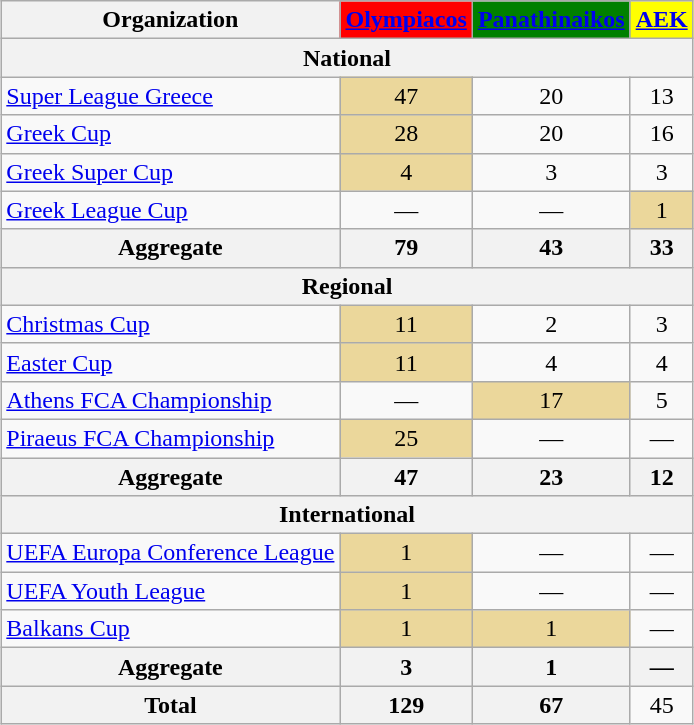<table class="wikitable sortable" style="width:auto; margin:auto;">
<tr>
<th>Organization</th>
<th style="color:#FFB300; background-color:red;"><a href='#'>Olympiacos</a></th>
<th style="color:yellow; background-color:green;"><a href='#'>Panathinaikos</a></th>
<th style="background:yellow; text-align:center;"><a href='#'>AEK</a></th>
</tr>
<tr style="text-align:center;">
<th colspan="4">National</th>
</tr>
<tr style="text-align:center;">
<td align="left"><a href='#'>Super League Greece</a></td>
<td style="background:#EBD79B">47</td>
<td>20</td>
<td>13</td>
</tr>
<tr style="text-align:center;">
<td align="left"><a href='#'>Greek Cup</a></td>
<td style="background:#EBD79B">28</td>
<td>20</td>
<td>16</td>
</tr>
<tr style="text-align:center;">
<td align="left"><a href='#'>Greek Super Cup</a></td>
<td style="background:#EBD79B">4</td>
<td>3</td>
<td>3</td>
</tr>
<tr style="text-align:center;">
<td align="left"><a href='#'>Greek League Cup</a></td>
<td>—</td>
<td>—</td>
<td style="background:#EBD79B">1</td>
</tr>
<tr align="center">
<th><strong>Aggregate</strong></th>
<th>79</th>
<th>43</th>
<th>33</th>
</tr>
<tr>
<th colspan="4">Regional</th>
</tr>
<tr style="text-align:center;">
<td align="left"><a href='#'>Christmas Cup</a></td>
<td style="background:#EBD79B">11</td>
<td>2</td>
<td>3</td>
</tr>
<tr style="text-align:center;">
<td align="left"><a href='#'>Easter Cup</a></td>
<td style="background:#EBD79B">11</td>
<td>4</td>
<td>4</td>
</tr>
<tr style="text-align:center;">
<td align="left"><a href='#'>Athens FCA Championship</a></td>
<td>—</td>
<td style="background:#EBD79B">17</td>
<td>5</td>
</tr>
<tr style="text-align:center;">
<td align="left"><a href='#'>Piraeus FCA Championship</a></td>
<td style="background:#EBD79B">25</td>
<td>—</td>
<td>—</td>
</tr>
<tr align="center">
<th><strong>Aggregate</strong></th>
<th>47</th>
<th>23</th>
<th>12</th>
</tr>
<tr>
<th colspan="4">International</th>
</tr>
<tr style="text-align:center;">
<td align="left"><a href='#'>UEFA Europa Conference League</a></td>
<td style="background:#EBD79B">1</td>
<td>—</td>
<td>—</td>
</tr>
<tr style="text-align:center;">
<td align="left"><a href='#'>UEFA Youth League</a></td>
<td style="background:#EBD79B">1</td>
<td>—</td>
<td>—</td>
</tr>
<tr style="text-align:center;">
<td align="left"><a href='#'>Balkans Cup</a></td>
<td style="background:#EBD79B">1</td>
<td style="background:#EBD79B">1</td>
<td>—</td>
</tr>
<tr align="center">
<th><strong>Aggregate</strong></th>
<th>3</th>
<th>1</th>
<th>—</th>
</tr>
<tr align="center">
<th><strong>Total</strong></th>
<th>129</th>
<th>67</th>
<td>45</td>
</tr>
</table>
